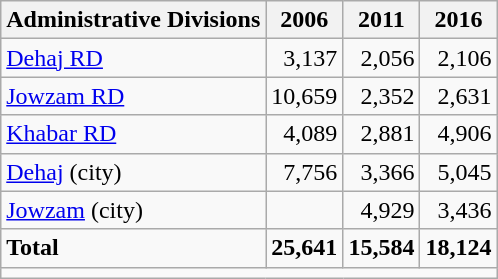<table class="wikitable">
<tr>
<th>Administrative Divisions</th>
<th>2006</th>
<th>2011</th>
<th>2016</th>
</tr>
<tr>
<td><a href='#'>Dehaj RD</a></td>
<td style="text-align: right;">3,137</td>
<td style="text-align: right;">2,056</td>
<td style="text-align: right;">2,106</td>
</tr>
<tr>
<td><a href='#'>Jowzam RD</a></td>
<td style="text-align: right;">10,659</td>
<td style="text-align: right;">2,352</td>
<td style="text-align: right;">2,631</td>
</tr>
<tr>
<td><a href='#'>Khabar RD</a></td>
<td style="text-align: right;">4,089</td>
<td style="text-align: right;">2,881</td>
<td style="text-align: right;">4,906</td>
</tr>
<tr>
<td><a href='#'>Dehaj</a> (city)</td>
<td style="text-align: right;">7,756</td>
<td style="text-align: right;">3,366</td>
<td style="text-align: right;">5,045</td>
</tr>
<tr>
<td><a href='#'>Jowzam</a> (city)</td>
<td style="text-align: right;"></td>
<td style="text-align: right;">4,929</td>
<td style="text-align: right;">3,436</td>
</tr>
<tr>
<td><strong>Total</strong></td>
<td style="text-align: right;"><strong>25,641</strong></td>
<td style="text-align: right;"><strong>15,584</strong></td>
<td style="text-align: right;"><strong>18,124</strong></td>
</tr>
<tr>
<td colspan=4></td>
</tr>
</table>
